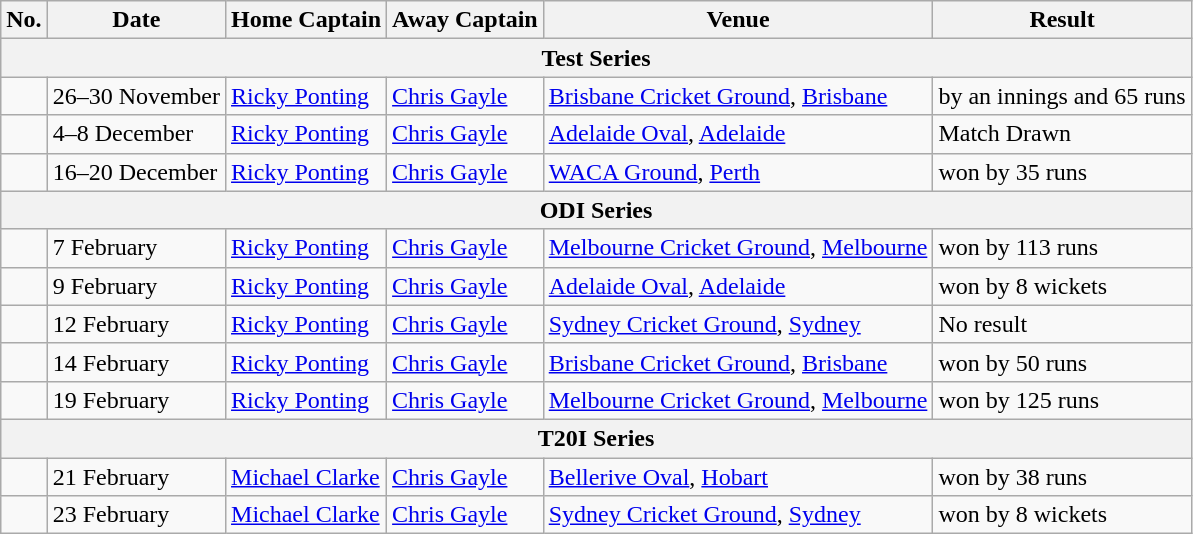<table class="wikitable">
<tr>
<th>No.</th>
<th>Date</th>
<th>Home Captain</th>
<th>Away Captain</th>
<th>Venue</th>
<th>Result</th>
</tr>
<tr>
<th colspan="9">Test Series</th>
</tr>
<tr>
<td></td>
<td>26–30 November</td>
<td><a href='#'>Ricky Ponting</a></td>
<td><a href='#'>Chris Gayle</a></td>
<td><a href='#'>Brisbane Cricket Ground</a>, <a href='#'>Brisbane</a></td>
<td> by an innings and 65 runs</td>
</tr>
<tr>
<td></td>
<td>4–8 December</td>
<td><a href='#'>Ricky Ponting</a></td>
<td><a href='#'>Chris Gayle</a></td>
<td><a href='#'>Adelaide Oval</a>, <a href='#'>Adelaide</a></td>
<td>Match Drawn</td>
</tr>
<tr>
<td></td>
<td>16–20 December</td>
<td><a href='#'>Ricky Ponting</a></td>
<td><a href='#'>Chris Gayle</a></td>
<td><a href='#'>WACA Ground</a>, <a href='#'>Perth</a></td>
<td> won by 35 runs</td>
</tr>
<tr>
<th colspan="9">ODI Series</th>
</tr>
<tr>
<td></td>
<td>7 February</td>
<td><a href='#'>Ricky Ponting</a></td>
<td><a href='#'>Chris Gayle</a></td>
<td><a href='#'>Melbourne Cricket Ground</a>, <a href='#'>Melbourne</a></td>
<td> won by 113 runs</td>
</tr>
<tr>
<td></td>
<td>9 February</td>
<td><a href='#'>Ricky Ponting</a></td>
<td><a href='#'>Chris Gayle</a></td>
<td><a href='#'>Adelaide Oval</a>, <a href='#'>Adelaide</a></td>
<td> won by 8 wickets</td>
</tr>
<tr>
<td></td>
<td>12 February</td>
<td><a href='#'>Ricky Ponting</a></td>
<td><a href='#'>Chris Gayle</a></td>
<td><a href='#'>Sydney Cricket Ground</a>, <a href='#'>Sydney</a></td>
<td>No result</td>
</tr>
<tr>
<td></td>
<td>14 February</td>
<td><a href='#'>Ricky Ponting</a></td>
<td><a href='#'>Chris Gayle</a></td>
<td><a href='#'>Brisbane Cricket Ground</a>, <a href='#'>Brisbane</a></td>
<td> won by 50 runs</td>
</tr>
<tr>
<td></td>
<td>19 February</td>
<td><a href='#'>Ricky Ponting</a></td>
<td><a href='#'>Chris Gayle</a></td>
<td><a href='#'>Melbourne Cricket Ground</a>, <a href='#'>Melbourne</a></td>
<td> won by 125 runs</td>
</tr>
<tr>
<th colspan="9">T20I Series</th>
</tr>
<tr>
<td></td>
<td>21 February</td>
<td><a href='#'>Michael Clarke</a></td>
<td><a href='#'>Chris Gayle</a></td>
<td><a href='#'>Bellerive Oval</a>, <a href='#'>Hobart</a></td>
<td> won by 38 runs</td>
</tr>
<tr>
<td></td>
<td>23 February</td>
<td><a href='#'>Michael Clarke</a></td>
<td><a href='#'>Chris Gayle</a></td>
<td><a href='#'>Sydney Cricket Ground</a>, <a href='#'>Sydney</a></td>
<td> won by 8 wickets</td>
</tr>
</table>
